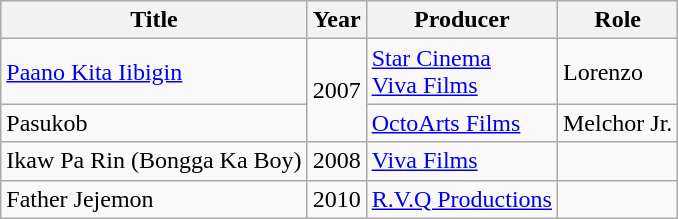<table class="wikitable">
<tr>
<th>Title</th>
<th>Year</th>
<th>Producer</th>
<th>Role</th>
</tr>
<tr>
<td><a href='#'>Paano Kita Iibigin</a></td>
<td rowspan=2>2007</td>
<td><a href='#'>Star Cinema</a><br><a href='#'>Viva Films</a></td>
<td>Lorenzo</td>
</tr>
<tr>
<td>Pasukob</td>
<td><a href='#'>OctoArts Films</a></td>
<td>Melchor Jr.</td>
</tr>
<tr>
<td>Ikaw Pa Rin (Bongga Ka Boy)</td>
<td>2008</td>
<td><a href='#'>Viva Films</a></td>
<td></td>
</tr>
<tr>
<td>Father Jejemon</td>
<td>2010</td>
<td><a href='#'>R.V.Q Productions</a></td>
<td></td>
</tr>
</table>
